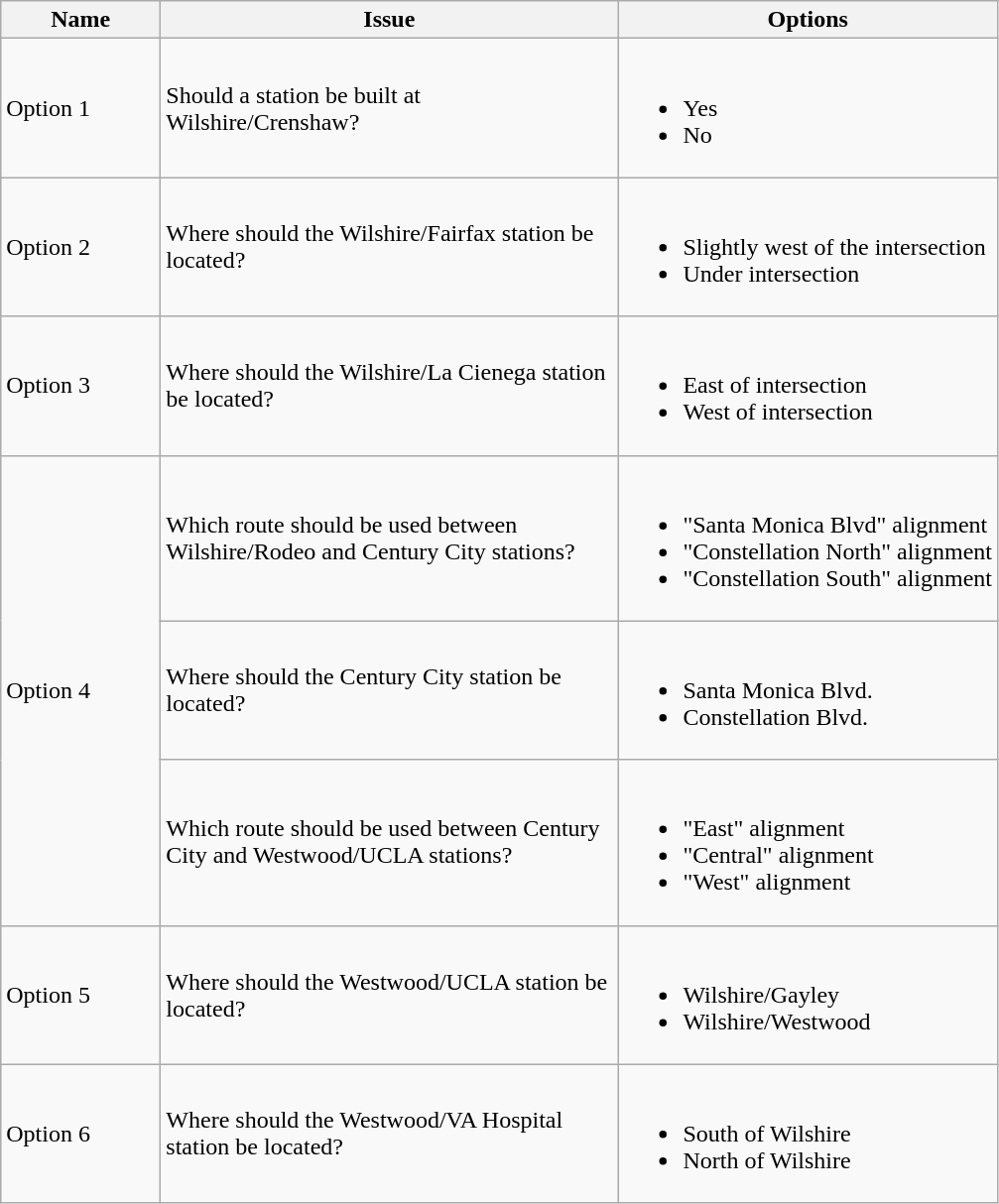<table class="wikitable">
<tr>
<th style="width:100px;">Name</th>
<th style="width:300px;">Issue</th>
<th>Options</th>
</tr>
<tr>
<td>Option 1</td>
<td>Should a station be built at Wilshire/Crenshaw?</td>
<td><br><ul><li>Yes</li><li>No</li></ul></td>
</tr>
<tr>
<td>Option 2</td>
<td>Where should the Wilshire/Fairfax station be located?</td>
<td><br><ul><li>Slightly west of the intersection</li><li>Under intersection</li></ul></td>
</tr>
<tr>
<td>Option 3</td>
<td>Where should the Wilshire/La Cienega station be located?</td>
<td><br><ul><li>East of intersection</li><li>West of intersection</li></ul></td>
</tr>
<tr>
<td rowspan="3">Option 4</td>
<td>Which route should be used between Wilshire/Rodeo and Century City stations?</td>
<td><br><ul><li>"Santa Monica Blvd" alignment</li><li>"Constellation North" alignment</li><li>"Constellation South" alignment</li></ul></td>
</tr>
<tr>
<td>Where should the Century City station be located?</td>
<td><br><ul><li>Santa Monica Blvd.</li><li>Constellation Blvd.</li></ul></td>
</tr>
<tr>
<td>Which route should be used between Century City and Westwood/UCLA stations?</td>
<td><br><ul><li>"East" alignment</li><li>"Central" alignment</li><li>"West" alignment</li></ul></td>
</tr>
<tr>
<td>Option 5</td>
<td>Where should the Westwood/UCLA station be located?</td>
<td><br><ul><li>Wilshire/Gayley</li><li>Wilshire/Westwood</li></ul></td>
</tr>
<tr>
<td>Option 6</td>
<td>Where should the Westwood/VA Hospital station be located?</td>
<td><br><ul><li>South of Wilshire</li><li>North of Wilshire</li></ul></td>
</tr>
</table>
